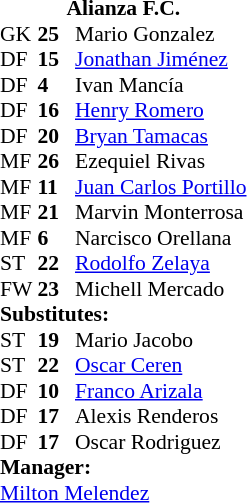<table style="font-size: 90%" cellspacing="0" cellpadding="0">
<tr>
<td colspan="5" style="padding-top: 0.6em; text-align:center"><strong>Alianza F.C.</strong></td>
</tr>
<tr>
<th width="25"></th>
<th width="25"></th>
</tr>
<tr>
<td>GK</td>
<td><strong>25</strong></td>
<td> Mario Gonzalez</td>
</tr>
<tr>
<td>DF</td>
<td><strong>15</strong></td>
<td> <a href='#'>Jonathan Jiménez</a></td>
<td></td>
</tr>
<tr>
<td>DF</td>
<td><strong>4</strong></td>
<td> Ivan Mancía</td>
<td> </td>
</tr>
<tr>
<td>DF</td>
<td><strong>16</strong></td>
<td> <a href='#'>Henry Romero</a></td>
<td></td>
</tr>
<tr>
<td>DF</td>
<td><strong>20</strong></td>
<td> <a href='#'>Bryan Tamacas</a></td>
</tr>
<tr>
<td>MF</td>
<td><strong>26</strong></td>
<td> Ezequiel Rivas</td>
<td></td>
</tr>
<tr>
<td>MF</td>
<td><strong>11</strong></td>
<td>  <a href='#'>Juan Carlos Portillo</a></td>
<td></td>
</tr>
<tr>
<td>MF</td>
<td><strong>21</strong></td>
<td> Marvin Monterrosa</td>
</tr>
<tr>
<td>MF</td>
<td><strong>6</strong></td>
<td>  Narcisco Orellana</td>
<td></td>
</tr>
<tr>
<td>ST</td>
<td><strong>22</strong></td>
<td> <a href='#'>Rodolfo Zelaya</a></td>
<td></td>
</tr>
<tr>
<td>FW</td>
<td><strong>23</strong></td>
<td> Michell Mercado</td>
</tr>
<tr>
<td colspan=5><strong>Substitutes:</strong></td>
</tr>
<tr>
<td>ST</td>
<td><strong>19</strong></td>
<td> Mario Jacobo</td>
<td></td>
<td></td>
</tr>
<tr>
<td>ST</td>
<td><strong>22</strong></td>
<td> <a href='#'>Oscar Ceren</a></td>
<td></td>
<td> </td>
</tr>
<tr>
<td>DF</td>
<td><strong>10</strong></td>
<td> <a href='#'>Franco Arizala</a></td>
<td></td>
<td></td>
</tr>
<tr>
<td>DF</td>
<td><strong>17</strong></td>
<td> Alexis Renderos</td>
<td></td>
<td></td>
</tr>
<tr>
<td>DF</td>
<td><strong>17</strong></td>
<td> Oscar Rodriguez</td>
<td></td>
<td></td>
</tr>
<tr>
<td colspan=5><strong>Manager:</strong></td>
</tr>
<tr>
<td colspan=5> <a href='#'>Milton Melendez</a></td>
</tr>
</table>
